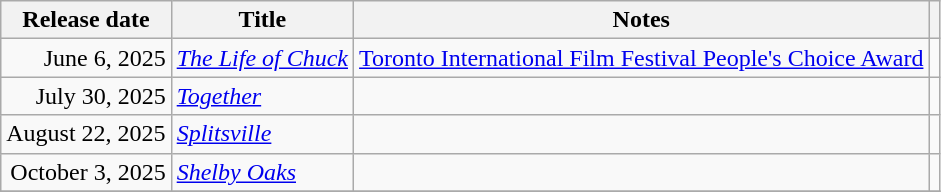<table class="wikitable sortable">
<tr>
<th>Release date</th>
<th>Title</th>
<th>Notes</th>
<th></th>
</tr>
<tr>
<td style="text-align:right;">June 6, 2025</td>
<td><em><a href='#'>The Life of Chuck</a></em></td>
<td><a href='#'>Toronto International Film Festival People's Choice Award</a></td>
<td style="text-align:center;"></td>
</tr>
<tr>
<td style="text-align:right;">July 30, 2025</td>
<td><em><a href='#'>Together</a></em></td>
<td></td>
<td style="text-align:center;"></td>
</tr>
<tr>
<td style="text-align:right;">August 22, 2025</td>
<td><em><a href='#'>Splitsville</a></em></td>
<td></td>
<td style="text-align:center;"></td>
</tr>
<tr>
<td style="text-align:right;">October 3, 2025</td>
<td><em><a href='#'>Shelby Oaks</a></em></td>
<td></td>
<td style="text-align:center;"></td>
</tr>
<tr>
</tr>
</table>
